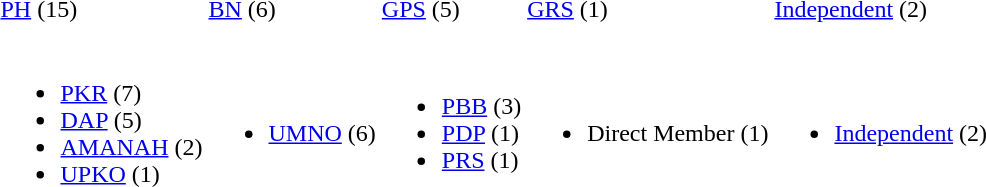<table class="mw-collapsible mw-collapsed">
<tr>
<td> <a href='#'>PH</a> (15)</td>
<td> <a href='#'>BN</a> (6)</td>
<td> <a href='#'>GPS</a> (5)</td>
<td> <a href='#'>GRS</a> (1)</td>
<td> <a href='#'>Independent</a> (2)</td>
</tr>
<tr>
<td><br><ul><li> <a href='#'>PKR</a> (7)</li><li> <a href='#'>DAP</a> (5)</li><li> <a href='#'>AMANAH</a> (2)</li><li> <a href='#'>UPKO</a> (1)</li></ul></td>
<td><br><ul><li> <a href='#'>UMNO</a> (6)</li></ul></td>
<td><br><ul><li> <a href='#'>PBB</a> (3)</li><li> <a href='#'>PDP</a> (1)</li><li> <a href='#'>PRS</a> (1)</li></ul></td>
<td><br><ul><li> Direct Member (1)</li></ul></td>
<td><br><ul><li> <a href='#'>Independent</a> (2)</li></ul></td>
</tr>
<tr>
</tr>
</table>
